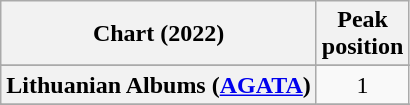<table class="wikitable sortable plainrowheaders" style="text-align:center">
<tr>
<th scope="col">Chart (2022)</th>
<th scope="col">Peak<br>position</th>
</tr>
<tr>
</tr>
<tr>
</tr>
<tr>
</tr>
<tr>
</tr>
<tr>
</tr>
<tr>
</tr>
<tr>
</tr>
<tr>
</tr>
<tr>
</tr>
<tr>
</tr>
<tr>
</tr>
<tr>
</tr>
<tr>
<th scope="row">Lithuanian Albums (<a href='#'>AGATA</a>)</th>
<td>1</td>
</tr>
<tr>
</tr>
<tr>
</tr>
<tr>
</tr>
<tr>
</tr>
<tr>
</tr>
<tr>
</tr>
<tr>
</tr>
<tr>
</tr>
<tr>
</tr>
</table>
